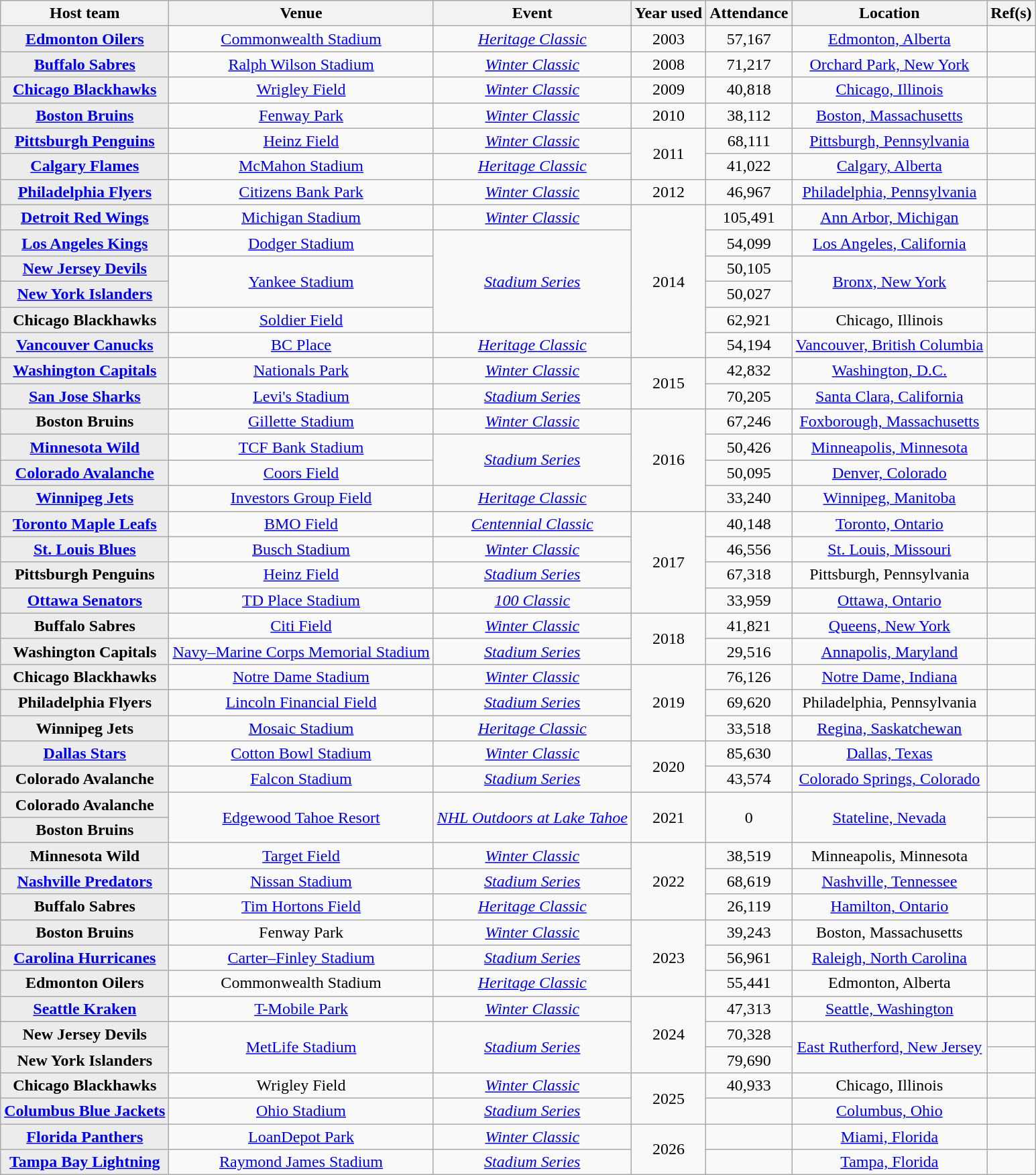<table class="wikitable sortable" plainrowheaders" style="text-align:center;">
<tr>
<th scope="col">Host team</th>
<th scope="col">Venue</th>
<th scope="col">Event</th>
<th scope="col">Year used</th>
<th scope="col">Attendance</th>
<th scope="col">Location</th>
<th scope="col">Ref(s)</th>
</tr>
<tr>
<th style="background:#ececec;"><a href='#'>Edmonton Oilers</a></th>
<td><a href='#'>Commonwealth Stadium</a></td>
<td><em><a href='#'>Heritage Classic</a></em></td>
<td>2003</td>
<td>57,167</td>
<td><a href='#'>Edmonton, Alberta</a></td>
<td></td>
</tr>
<tr>
<th style="background:#ececec;"><a href='#'>Buffalo Sabres</a></th>
<td><a href='#'>Ralph Wilson Stadium</a></td>
<td><em><a href='#'>Winter Classic</a></em></td>
<td>2008</td>
<td>71,217</td>
<td><a href='#'>Orchard Park, New York</a></td>
<td></td>
</tr>
<tr>
<th style="background:#ececec;"><a href='#'>Chicago Blackhawks</a></th>
<td><a href='#'>Wrigley Field</a></td>
<td><em><a href='#'>Winter Classic</a></em></td>
<td>2009</td>
<td>40,818</td>
<td><a href='#'>Chicago, Illinois</a></td>
<td></td>
</tr>
<tr>
<th style="background:#ececec;"><a href='#'>Boston Bruins</a></th>
<td><a href='#'>Fenway Park</a></td>
<td><em><a href='#'>Winter Classic</a></em></td>
<td>2010</td>
<td>38,112</td>
<td><a href='#'>Boston, Massachusetts</a></td>
<td></td>
</tr>
<tr>
<th style="background:#ececec;"><a href='#'>Pittsburgh Penguins</a></th>
<td><a href='#'>Heinz Field</a></td>
<td><em><a href='#'>Winter Classic</a></em></td>
<td rowspan="2">2011</td>
<td>68,111</td>
<td><a href='#'>Pittsburgh, Pennsylvania</a></td>
<td></td>
</tr>
<tr>
<th style="background:#ececec;"><a href='#'>Calgary Flames</a></th>
<td><a href='#'>McMahon Stadium</a></td>
<td><em><a href='#'>Heritage Classic</a></em></td>
<td>41,022</td>
<td><a href='#'>Calgary, Alberta</a></td>
<td></td>
</tr>
<tr>
<th style="background:#ececec;"><a href='#'>Philadelphia Flyers</a></th>
<td><a href='#'>Citizens Bank Park</a></td>
<td><em><a href='#'>Winter Classic</a></em></td>
<td>2012</td>
<td>46,967</td>
<td><a href='#'>Philadelphia, Pennsylvania</a></td>
<td></td>
</tr>
<tr>
<th style="background:#ececec;"><a href='#'>Detroit Red Wings</a></th>
<td><a href='#'>Michigan Stadium</a></td>
<td><em><a href='#'>Winter Classic</a></em></td>
<td rowspan="6">2014</td>
<td>105,491</td>
<td><a href='#'>Ann Arbor, Michigan</a></td>
<td></td>
</tr>
<tr>
<th style="background:#ececec;"><a href='#'>Los Angeles Kings</a></th>
<td><a href='#'>Dodger Stadium</a></td>
<td rowspan="4"><em><a href='#'>Stadium Series</a></em></td>
<td>54,099</td>
<td><a href='#'>Los Angeles, California</a></td>
<td></td>
</tr>
<tr>
<th style="background:#ececec;"><a href='#'>New Jersey Devils</a></th>
<td rowspan="2"><a href='#'>Yankee Stadium</a></td>
<td>50,105</td>
<td rowspan="2"><a href='#'>Bronx, New York</a></td>
<td></td>
</tr>
<tr>
<th style="background:#ececec;"><a href='#'>New York Islanders</a></th>
<td>50,027</td>
<td></td>
</tr>
<tr>
<th style="background:#ececec;">Chicago Blackhawks</th>
<td><a href='#'>Soldier Field</a></td>
<td>62,921</td>
<td>Chicago, Illinois</td>
<td></td>
</tr>
<tr>
<th style="background:#ececec;"><a href='#'>Vancouver Canucks</a></th>
<td><a href='#'>BC Place</a></td>
<td><em><a href='#'>Heritage Classic</a></em></td>
<td>54,194</td>
<td><a href='#'>Vancouver, British Columbia</a></td>
<td></td>
</tr>
<tr>
<th style="background:#ececec;"><a href='#'>Washington Capitals</a></th>
<td><a href='#'>Nationals Park</a></td>
<td><em><a href='#'>Winter Classic</a></em></td>
<td rowspan="2">2015</td>
<td>42,832</td>
<td><a href='#'>Washington, D.C.</a></td>
<td></td>
</tr>
<tr>
<th style="background:#ececec;"><a href='#'>San Jose Sharks</a></th>
<td><a href='#'>Levi's Stadium</a></td>
<td><em><a href='#'>Stadium Series</a></em></td>
<td>70,205</td>
<td><a href='#'>Santa Clara, California</a></td>
<td></td>
</tr>
<tr>
<th style="background:#ececec;">Boston Bruins</th>
<td><a href='#'>Gillette Stadium</a></td>
<td><em><a href='#'>Winter Classic</a></em></td>
<td rowspan="4">2016</td>
<td>67,246</td>
<td><a href='#'>Foxborough, Massachusetts</a></td>
<td></td>
</tr>
<tr>
<th style="background:#ececec;"><a href='#'>Minnesota Wild</a></th>
<td><a href='#'>TCF Bank Stadium</a></td>
<td rowspan="2"><em><a href='#'>Stadium Series</a></em></td>
<td>50,426</td>
<td><a href='#'>Minneapolis, Minnesota</a></td>
<td></td>
</tr>
<tr>
<th style="background:#ececec;"><a href='#'>Colorado Avalanche</a></th>
<td><a href='#'>Coors Field</a></td>
<td>50,095</td>
<td><a href='#'>Denver, Colorado</a></td>
<td></td>
</tr>
<tr>
<th style="background:#ececec;"><a href='#'>Winnipeg Jets</a></th>
<td><a href='#'>Investors Group Field</a></td>
<td><em><a href='#'>Heritage Classic</a></em></td>
<td>33,240</td>
<td><a href='#'>Winnipeg, Manitoba</a></td>
<td></td>
</tr>
<tr>
<th style="background:#ececec;"><a href='#'>Toronto Maple Leafs</a></th>
<td><a href='#'>BMO Field</a></td>
<td><em><a href='#'>Centennial Classic</a></em></td>
<td rowspan="4">2017</td>
<td>40,148</td>
<td><a href='#'>Toronto, Ontario</a></td>
<td></td>
</tr>
<tr>
<th style="background:#ececec;"><a href='#'>St. Louis Blues</a></th>
<td><a href='#'>Busch Stadium</a></td>
<td><em><a href='#'>Winter Classic</a></em></td>
<td>46,556</td>
<td><a href='#'>St. Louis, Missouri</a></td>
<td></td>
</tr>
<tr>
<th style="background:#ececec;">Pittsburgh Penguins</th>
<td><a href='#'>Heinz Field</a></td>
<td><em><a href='#'>Stadium Series</a></em></td>
<td>67,318</td>
<td>Pittsburgh, Pennsylvania</td>
<td></td>
</tr>
<tr>
<th style="background:#ececec;"><a href='#'>Ottawa Senators</a></th>
<td><a href='#'>TD Place Stadium</a></td>
<td><em><a href='#'>100 Classic</a></em></td>
<td>33,959</td>
<td><a href='#'>Ottawa, Ontario</a></td>
<td></td>
</tr>
<tr>
<th style="background:#ececec;">Buffalo Sabres</th>
<td><a href='#'>Citi Field</a></td>
<td><em><a href='#'>Winter Classic</a></em></td>
<td rowspan="2">2018</td>
<td>41,821</td>
<td><a href='#'>Queens, New York</a></td>
<td></td>
</tr>
<tr>
<th style="background:#ececec;">Washington Capitals</th>
<td><a href='#'>Navy–Marine Corps Memorial Stadium</a></td>
<td><em><a href='#'>Stadium Series</a></em></td>
<td>29,516</td>
<td><a href='#'>Annapolis, Maryland</a></td>
<td></td>
</tr>
<tr>
<th style="background:#ececec;">Chicago Blackhawks</th>
<td><a href='#'>Notre Dame Stadium</a></td>
<td><em><a href='#'>Winter Classic</a></em></td>
<td rowspan="3">2019</td>
<td>76,126</td>
<td><a href='#'>Notre Dame, Indiana</a></td>
<td></td>
</tr>
<tr>
<th style="background:#ececec;">Philadelphia Flyers</th>
<td><a href='#'>Lincoln Financial Field</a></td>
<td><em><a href='#'>Stadium Series</a></em></td>
<td>69,620</td>
<td>Philadelphia, Pennsylvania</td>
<td></td>
</tr>
<tr>
<th style="background:#ececec;">Winnipeg Jets</th>
<td><a href='#'>Mosaic Stadium</a></td>
<td><em><a href='#'>Heritage Classic</a></em></td>
<td>33,518</td>
<td><a href='#'>Regina, Saskatchewan</a></td>
<td></td>
</tr>
<tr>
<th style="background:#ececec;"><a href='#'>Dallas Stars</a></th>
<td><a href='#'>Cotton Bowl Stadium</a></td>
<td><em><a href='#'>Winter Classic</a></em></td>
<td rowspan="2">2020</td>
<td>85,630</td>
<td><a href='#'>Dallas, Texas</a></td>
<td></td>
</tr>
<tr>
<th style="background:#ececec;">Colorado Avalanche</th>
<td><a href='#'>Falcon Stadium</a></td>
<td><em><a href='#'>Stadium Series</a></em></td>
<td>43,574</td>
<td><a href='#'>Colorado Springs, Colorado</a></td>
<td></td>
</tr>
<tr>
<th style="background:#ececec;">Colorado Avalanche</th>
<td rowspan="2"><a href='#'>Edgewood Tahoe Resort</a></td>
<td rowspan="2"><em><a href='#'>NHL Outdoors at Lake Tahoe</a></em></td>
<td rowspan="2">2021</td>
<td rowspan="2">0</td>
<td rowspan="2"><a href='#'>Stateline, Nevada</a></td>
<td></td>
</tr>
<tr>
<th style="background:#ececec;">Boston Bruins</th>
<td></td>
</tr>
<tr>
<th style="background:#ececec;">Minnesota Wild</th>
<td><a href='#'>Target Field</a></td>
<td><em><a href='#'>Winter Classic</a></em></td>
<td rowspan="3">2022</td>
<td>38,519</td>
<td>Minneapolis, Minnesota</td>
<td></td>
</tr>
<tr>
<th style="background:#ececec;"><a href='#'>Nashville Predators</a></th>
<td><a href='#'>Nissan Stadium</a></td>
<td><em><a href='#'>Stadium Series</a></em></td>
<td>68,619</td>
<td><a href='#'>Nashville, Tennessee</a></td>
<td></td>
</tr>
<tr>
<th style="background:#ececec;">Buffalo Sabres</th>
<td><a href='#'>Tim Hortons Field</a></td>
<td><em><a href='#'>Heritage Classic</a></em></td>
<td>26,119</td>
<td><a href='#'>Hamilton, Ontario</a></td>
<td></td>
</tr>
<tr>
<th style="background:#ececec;">Boston Bruins</th>
<td>Fenway Park</td>
<td><em><a href='#'>Winter Classic</a></em></td>
<td rowspan="3">2023</td>
<td>39,243</td>
<td>Boston, Massachusetts</td>
<td></td>
</tr>
<tr>
<th style="background:#ececec;"><a href='#'>Carolina Hurricanes</a></th>
<td><a href='#'>Carter–Finley Stadium</a></td>
<td><em><a href='#'>Stadium Series</a></em></td>
<td>56,961</td>
<td><a href='#'>Raleigh, North Carolina</a></td>
<td></td>
</tr>
<tr>
<th style="background:#ececec;">Edmonton Oilers</th>
<td>Commonwealth Stadium</td>
<td><em><a href='#'>Heritage Classic</a></em></td>
<td>55,441</td>
<td>Edmonton, Alberta</td>
<td></td>
</tr>
<tr>
<th style="background:#ececec;"><a href='#'>Seattle Kraken</a></th>
<td><a href='#'>T-Mobile Park</a></td>
<td><em><a href='#'>Winter Classic</a></em></td>
<td rowspan="3">2024</td>
<td>47,313</td>
<td><a href='#'>Seattle, Washington</a></td>
<td></td>
</tr>
<tr>
<th style="background:#ececec;">New Jersey Devils</th>
<td rowspan=2><a href='#'>MetLife Stadium</a></td>
<td rowspan=2><em><a href='#'>Stadium Series</a></em></td>
<td>70,328</td>
<td rowspan=2><a href='#'>East Rutherford, New Jersey</a></td>
<td></td>
</tr>
<tr>
<th style="background:#ececec;">New York Islanders</th>
<td>79,690</td>
<td></td>
</tr>
<tr>
<th style="background:#ececec;">Chicago Blackhawks</th>
<td>Wrigley Field</td>
<td><em><a href='#'>Winter Classic</a></em></td>
<td rowspan="2">2025</td>
<td>40,933</td>
<td>Chicago, Illinois</td>
<td></td>
</tr>
<tr>
<th style="background:#ececec;"><a href='#'>Columbus Blue Jackets</a></th>
<td><a href='#'>Ohio Stadium</a></td>
<td><em><a href='#'>Stadium Series</a></em></td>
<td></td>
<td><a href='#'>Columbus, Ohio</a></td>
<td></td>
</tr>
<tr>
<th style="background:#ececec;"><a href='#'>Florida Panthers</a></th>
<td><a href='#'>LoanDepot Park</a></td>
<td><em><a href='#'>Winter Classic</a></em></td>
<td rowspan="2">2026</td>
<td></td>
<td><a href='#'>Miami, Florida</a></td>
<td></td>
</tr>
<tr>
<th style="background:#ececec;"><a href='#'>Tampa Bay Lightning</a></th>
<td><a href='#'>Raymond James Stadium</a></td>
<td><em><a href='#'>Stadium Series</a></em></td>
<td></td>
<td><a href='#'>Tampa, Florida</a></td>
<td></td>
</tr>
</table>
